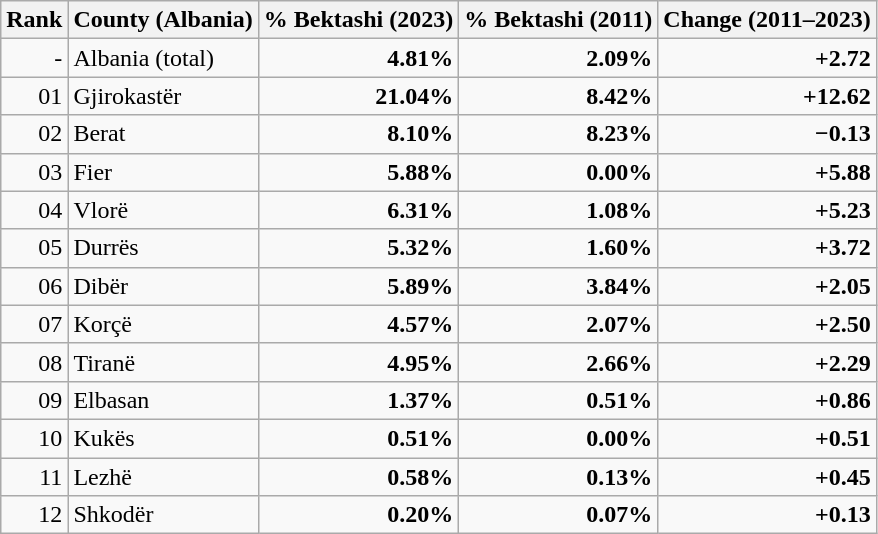<table class="wikitable sortable" style="text-align:right; margin-left:10px">
<tr>
<th>Rank</th>
<th style="text-align:center;">County (Albania)</th>
<th>% Bektashi (2023)</th>
<th>% Bektashi (2011)</th>
<th>Change (2011–2023)</th>
</tr>
<tr>
<td>-</td>
<td align=left>Albania (total)</td>
<td><strong>4.81%</strong></td>
<td><strong>2.09%</strong></td>
<td><strong>+2.72</strong></td>
</tr>
<tr>
<td>01</td>
<td align=left>Gjirokastër</td>
<td><strong>21.04%</strong></td>
<td><strong>8.42%</strong></td>
<td><strong>+12.62</strong></td>
</tr>
<tr>
<td>02</td>
<td align=left>Berat</td>
<td><strong>8.10%</strong></td>
<td><strong>8.23%</strong></td>
<td><strong>−0.13</strong></td>
</tr>
<tr>
<td>03</td>
<td align=left>Fier</td>
<td><strong>5.88%</strong></td>
<td><strong>0.00%</strong></td>
<td><strong>+5.88</strong></td>
</tr>
<tr>
<td>04</td>
<td align=left>Vlorë</td>
<td><strong>6.31%</strong></td>
<td><strong>1.08%</strong></td>
<td><strong>+5.23</strong></td>
</tr>
<tr>
<td>05</td>
<td align=left>Durrës</td>
<td><strong>5.32%</strong></td>
<td><strong>1.60%</strong></td>
<td><strong>+3.72</strong></td>
</tr>
<tr>
<td>06</td>
<td align=left>Dibër</td>
<td><strong>5.89%</strong></td>
<td><strong>3.84%</strong></td>
<td><strong>+2.05</strong></td>
</tr>
<tr>
<td>07</td>
<td align=left>Korçë</td>
<td><strong>4.57%</strong></td>
<td><strong>2.07%</strong></td>
<td><strong>+2.50</strong></td>
</tr>
<tr>
<td>08</td>
<td align=left>Tiranë</td>
<td><strong>4.95%</strong></td>
<td><strong>2.66%</strong></td>
<td><strong>+2.29</strong></td>
</tr>
<tr>
<td>09</td>
<td align=left>Elbasan</td>
<td><strong>1.37%</strong></td>
<td><strong>0.51%</strong></td>
<td><strong>+0.86</strong></td>
</tr>
<tr>
<td>10</td>
<td align=left>Kukës</td>
<td><strong>0.51%</strong></td>
<td><strong>0.00%</strong></td>
<td><strong>+0.51</strong></td>
</tr>
<tr>
<td>11</td>
<td align=left>Lezhë</td>
<td><strong>0.58%</strong></td>
<td><strong>0.13%</strong></td>
<td><strong>+0.45</strong></td>
</tr>
<tr>
<td>12</td>
<td align=left>Shkodër</td>
<td><strong>0.20%</strong></td>
<td><strong>0.07%</strong></td>
<td><strong>+0.13</strong></td>
</tr>
</table>
